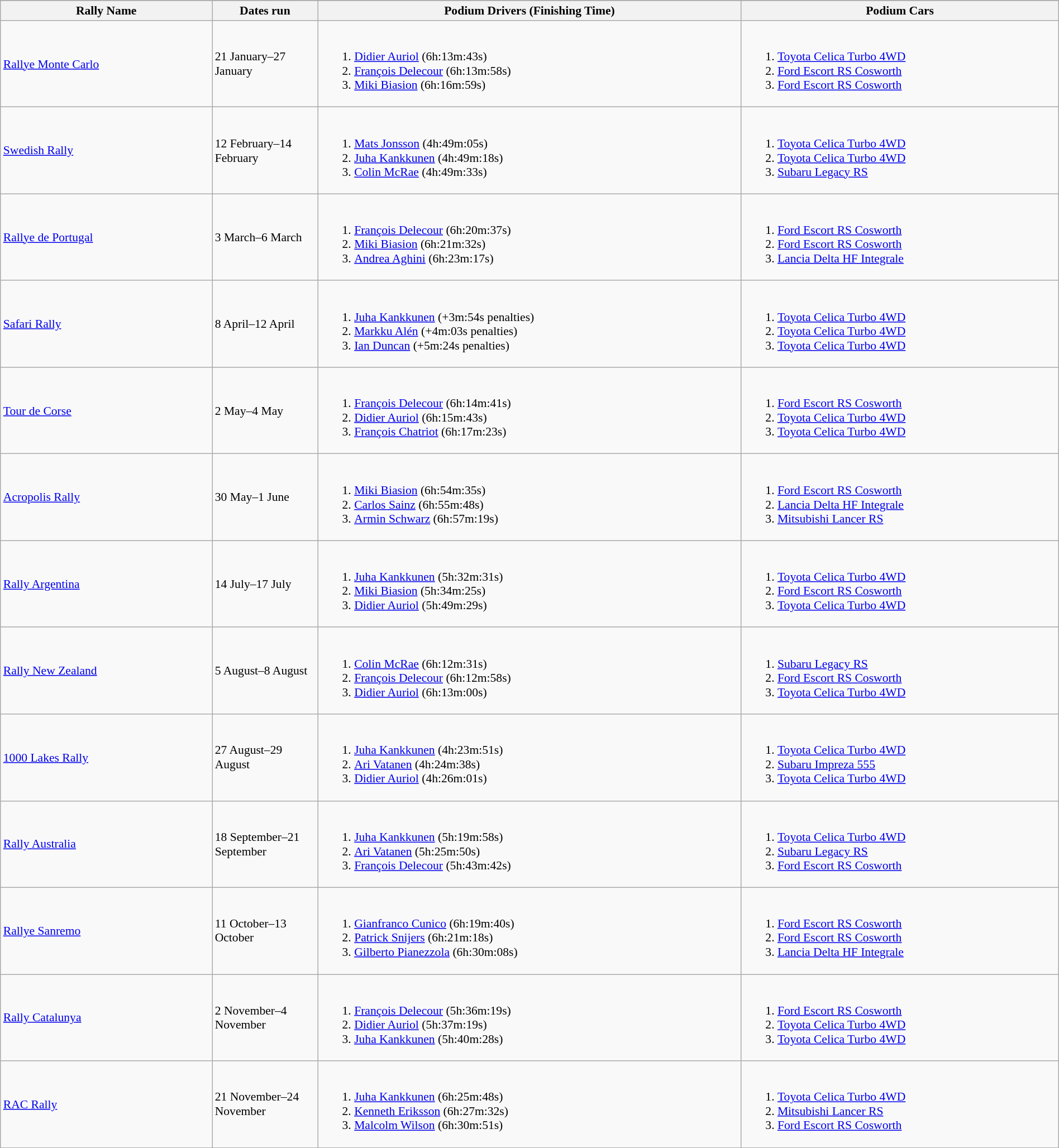<table class="wikitable" width=100% align="center" style="font-size: 90%;">
<tr>
</tr>
<tr style="background:#efefef;">
<th colspan=1 width=20%>Rally Name</th>
<th colspan=1 width=10%>Dates run</th>
<th colspan=1 width=40%>Podium Drivers (Finishing Time)</th>
<th colspan=1 width=30%>Podium Cars</th>
</tr>
<tr>
<td> <a href='#'>Rallye Monte Carlo</a></td>
<td>21 January–27 January</td>
<td><br><ol><li> <a href='#'>Didier Auriol</a> (6h:13m:43s)</li><li> <a href='#'>François Delecour</a> (6h:13m:58s)</li><li> <a href='#'>Miki Biasion</a> (6h:16m:59s)</li></ol></td>
<td><br><ol><li><a href='#'>Toyota Celica Turbo 4WD</a></li><li><a href='#'>Ford Escort RS Cosworth</a></li><li><a href='#'>Ford Escort RS Cosworth</a></li></ol></td>
</tr>
<tr>
<td> <a href='#'>Swedish Rally</a></td>
<td>12 February–14 February</td>
<td><br><ol><li> <a href='#'>Mats Jonsson</a> (4h:49m:05s)</li><li> <a href='#'>Juha Kankkunen</a> (4h:49m:18s)</li><li> <a href='#'>Colin McRae</a> (4h:49m:33s)</li></ol></td>
<td><br><ol><li><a href='#'>Toyota Celica Turbo 4WD</a></li><li><a href='#'>Toyota Celica Turbo 4WD</a></li><li><a href='#'>Subaru Legacy RS</a></li></ol></td>
</tr>
<tr>
<td> <a href='#'>Rallye de Portugal</a></td>
<td>3 March–6 March</td>
<td><br><ol><li> <a href='#'>François Delecour</a> (6h:20m:37s)</li><li> <a href='#'>Miki Biasion</a> (6h:21m:32s)</li><li> <a href='#'>Andrea Aghini</a> (6h:23m:17s)</li></ol></td>
<td><br><ol><li><a href='#'>Ford Escort RS Cosworth</a></li><li><a href='#'>Ford Escort RS Cosworth</a></li><li><a href='#'>Lancia Delta HF Integrale</a></li></ol></td>
</tr>
<tr>
<td> <a href='#'>Safari Rally</a></td>
<td>8 April–12 April</td>
<td><br><ol><li> <a href='#'>Juha Kankkunen</a> (+3m:54s penalties)</li><li> <a href='#'>Markku Alén</a> (+4m:03s penalties)</li><li> <a href='#'>Ian Duncan</a> (+5m:24s penalties)</li></ol></td>
<td><br><ol><li><a href='#'>Toyota Celica Turbo 4WD</a></li><li><a href='#'>Toyota Celica Turbo 4WD</a></li><li><a href='#'>Toyota Celica Turbo 4WD</a></li></ol></td>
</tr>
<tr>
<td> <a href='#'>Tour de Corse</a></td>
<td>2 May–4 May</td>
<td><br><ol><li> <a href='#'>François Delecour</a> (6h:14m:41s)</li><li> <a href='#'>Didier Auriol</a> (6h:15m:43s)</li><li> <a href='#'>François Chatriot</a> (6h:17m:23s)</li></ol></td>
<td><br><ol><li><a href='#'>Ford Escort RS Cosworth</a></li><li><a href='#'>Toyota Celica Turbo 4WD</a></li><li><a href='#'>Toyota Celica Turbo 4WD</a></li></ol></td>
</tr>
<tr>
<td> <a href='#'>Acropolis Rally</a></td>
<td>30 May–1 June</td>
<td><br><ol><li> <a href='#'>Miki Biasion</a> (6h:54m:35s)</li><li> <a href='#'>Carlos Sainz</a> (6h:55m:48s)</li><li> <a href='#'>Armin Schwarz</a> (6h:57m:19s)</li></ol></td>
<td><br><ol><li><a href='#'>Ford Escort RS Cosworth</a></li><li><a href='#'>Lancia Delta HF Integrale</a></li><li><a href='#'>Mitsubishi Lancer RS</a></li></ol></td>
</tr>
<tr>
<td> <a href='#'>Rally Argentina</a></td>
<td>14 July–17 July</td>
<td><br><ol><li> <a href='#'>Juha Kankkunen</a> (5h:32m:31s)</li><li> <a href='#'>Miki Biasion</a> (5h:34m:25s)</li><li> <a href='#'>Didier Auriol</a> (5h:49m:29s)</li></ol></td>
<td><br><ol><li><a href='#'>Toyota Celica Turbo 4WD</a></li><li><a href='#'>Ford Escort RS Cosworth</a></li><li><a href='#'>Toyota Celica Turbo 4WD</a></li></ol></td>
</tr>
<tr>
<td> <a href='#'>Rally New Zealand</a></td>
<td>5 August–8 August</td>
<td><br><ol><li> <a href='#'>Colin McRae</a> (6h:12m:31s)</li><li> <a href='#'>François Delecour</a> (6h:12m:58s)</li><li> <a href='#'>Didier Auriol</a> (6h:13m:00s)</li></ol></td>
<td><br><ol><li><a href='#'>Subaru Legacy RS</a></li><li><a href='#'>Ford Escort RS Cosworth</a></li><li><a href='#'>Toyota Celica Turbo 4WD</a></li></ol></td>
</tr>
<tr>
<td> <a href='#'>1000 Lakes Rally</a></td>
<td>27 August–29 August</td>
<td><br><ol><li> <a href='#'>Juha Kankkunen</a> (4h:23m:51s)</li><li> <a href='#'>Ari Vatanen</a> (4h:24m:38s)</li><li> <a href='#'>Didier Auriol</a> (4h:26m:01s)</li></ol></td>
<td><br><ol><li><a href='#'>Toyota Celica Turbo 4WD</a></li><li><a href='#'>Subaru Impreza 555</a></li><li><a href='#'>Toyota Celica Turbo 4WD</a></li></ol></td>
</tr>
<tr>
<td> <a href='#'>Rally Australia</a></td>
<td>18 September–21 September</td>
<td><br><ol><li> <a href='#'>Juha Kankkunen</a> (5h:19m:58s)</li><li> <a href='#'>Ari Vatanen</a> (5h:25m:50s)</li><li> <a href='#'>François Delecour</a> (5h:43m:42s)</li></ol></td>
<td><br><ol><li><a href='#'>Toyota Celica Turbo 4WD</a></li><li><a href='#'>Subaru Legacy RS</a></li><li><a href='#'>Ford Escort RS Cosworth</a></li></ol></td>
</tr>
<tr>
<td> <a href='#'>Rallye Sanremo</a></td>
<td>11 October–13 October</td>
<td><br><ol><li> <a href='#'>Gianfranco Cunico</a> (6h:19m:40s)</li><li> <a href='#'>Patrick Snijers</a> (6h:21m:18s)</li><li> <a href='#'>Gilberto Pianezzola</a> (6h:30m:08s)</li></ol></td>
<td><br><ol><li><a href='#'>Ford Escort RS Cosworth</a></li><li><a href='#'>Ford Escort RS Cosworth</a></li><li><a href='#'>Lancia Delta HF Integrale</a></li></ol></td>
</tr>
<tr>
<td> <a href='#'>Rally Catalunya</a></td>
<td>2 November–4 November</td>
<td><br><ol><li> <a href='#'>François Delecour</a> (5h:36m:19s)</li><li> <a href='#'>Didier Auriol</a> (5h:37m:19s)</li><li> <a href='#'>Juha Kankkunen</a> (5h:40m:28s)</li></ol></td>
<td><br><ol><li><a href='#'>Ford Escort RS Cosworth</a></li><li><a href='#'>Toyota Celica Turbo 4WD</a></li><li><a href='#'>Toyota Celica Turbo 4WD</a></li></ol></td>
</tr>
<tr>
<td> <a href='#'>RAC Rally</a></td>
<td>21 November–24 November</td>
<td><br><ol><li> <a href='#'>Juha Kankkunen</a> (6h:25m:48s)</li><li> <a href='#'>Kenneth Eriksson</a> (6h:27m:32s)</li><li> <a href='#'>Malcolm Wilson</a> (6h:30m:51s)</li></ol></td>
<td><br><ol><li><a href='#'>Toyota Celica Turbo 4WD</a></li><li><a href='#'>Mitsubishi Lancer RS</a></li><li><a href='#'>Ford Escort RS Cosworth</a></li></ol></td>
</tr>
</table>
